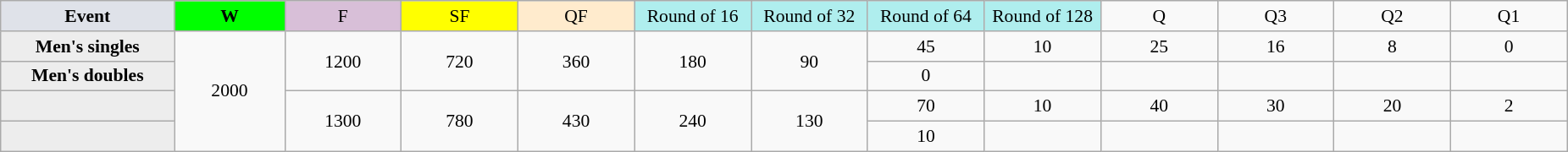<table class="wikitable" style="font-size:90%;text-align:center">
<tr>
<td style="width:130px; background:#dfe2e9;"><strong>Event</strong></td>
<td style="width:80px; background:lime;"><strong>W</strong></td>
<td style="width:85px; background:thistle;">F</td>
<td style="width:85px; background:#ff0;">SF</td>
<td style="width:85px; background:#ffebcd;">QF</td>
<td style="width:85px; background:#afeeee;">Round of 16</td>
<td style="width:85px; background:#afeeee;">Round of 32</td>
<td style="width:85px; background:#afeeee;">Round of 64</td>
<td style="width:85px; background:#afeeee;">Round of 128</td>
<td style="width:85px;">Q</td>
<td style="width:85px;">Q3</td>
<td style="width:85px;">Q2</td>
<td style="width:85px;">Q1</td>
</tr>
<tr>
<th style="background:#ededed;">Men's singles</th>
<td rowspan="4">2000</td>
<td rowspan="2">1200</td>
<td rowspan="2">720</td>
<td rowspan="2">360</td>
<td rowspan="2">180</td>
<td rowspan="2">90</td>
<td>45</td>
<td>10</td>
<td>25</td>
<td>16</td>
<td>8</td>
<td>0</td>
</tr>
<tr>
<th style="background:#ededed;">Men's doubles</th>
<td>0</td>
<td></td>
<td></td>
<td></td>
<td></td>
<td></td>
</tr>
<tr>
<th style="background:#ededed;"></th>
<td rowspan="2">1300</td>
<td rowspan="2">780</td>
<td rowspan="2">430</td>
<td rowspan="2">240</td>
<td rowspan="2">130</td>
<td>70</td>
<td>10</td>
<td>40</td>
<td>30</td>
<td>20</td>
<td>2</td>
</tr>
<tr>
<th style="background:#ededed;"></th>
<td>10</td>
<td></td>
<td></td>
<td></td>
<td></td>
<td></td>
</tr>
</table>
